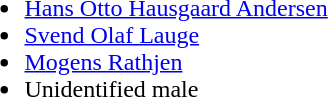<table>
<tr ---- valign="top">
<td style="padding-left: 25px; padding-right: 45px; "><br><ul><li><a href='#'>Hans Otto Hausgaard Andersen</a></li><li><a href='#'>Svend Olaf Lauge</a></li><li><a href='#'>Mogens Rathjen</a></li><li>Unidentified male</li></ul></td>
<td style="padding-left: 25px; padding-right: 45px; "></td>
</tr>
</table>
